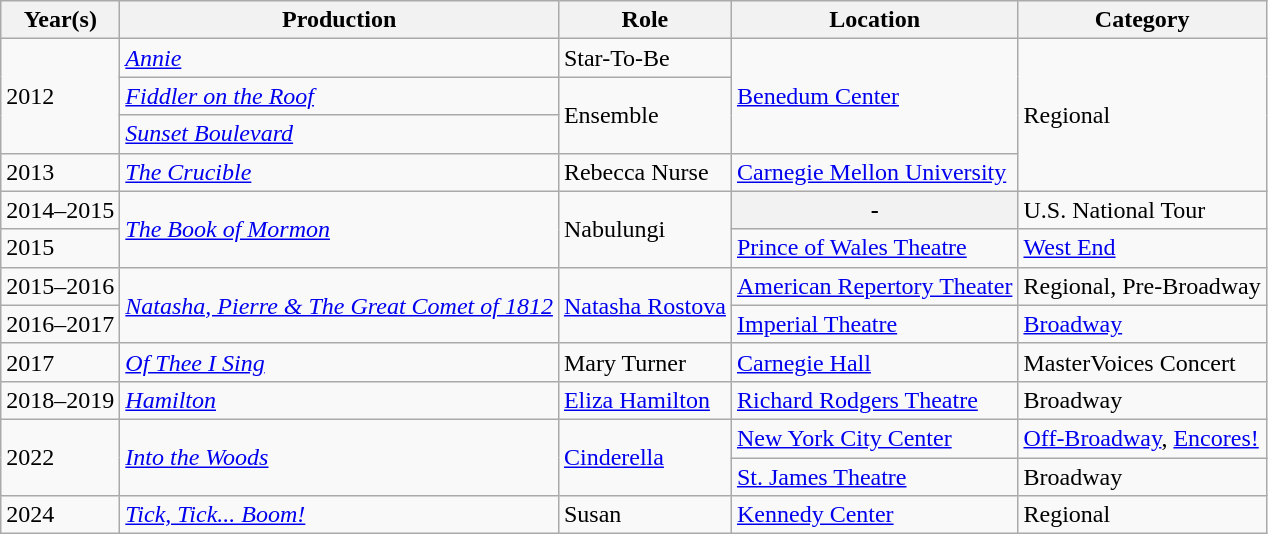<table class="wikitable">
<tr>
<th>Year(s)</th>
<th>Production</th>
<th>Role</th>
<th>Location</th>
<th>Category</th>
</tr>
<tr>
<td rowspan=3>2012</td>
<td><a href='#'><em>Annie</em></a></td>
<td>Star-To-Be</td>
<td rowspan=3><a href='#'>Benedum Center</a></td>
<td rowspan=4>Regional</td>
</tr>
<tr>
<td><em><a href='#'>Fiddler on the Roof</a></em></td>
<td rowspan=2>Ensemble</td>
</tr>
<tr>
<td><a href='#'><em>Sunset Boulevard</em></a></td>
</tr>
<tr>
<td>2013</td>
<td><em><a href='#'>The Crucible</a></em></td>
<td>Rebecca Nurse</td>
<td><a href='#'>Carnegie Mellon University</a></td>
</tr>
<tr>
<td>2014–2015</td>
<td rowspan=2><em><a href='#'>The Book of Mormon</a></em></td>
<td rowspan=2>Nabulungi</td>
<th>-</th>
<td>U.S. National Tour</td>
</tr>
<tr>
<td>2015</td>
<td><a href='#'>Prince of Wales Theatre</a></td>
<td><a href='#'>West End</a></td>
</tr>
<tr>
<td>2015–2016</td>
<td rowspan="2"><em><a href='#'>Natasha, Pierre & The Great Comet of 1812</a></em></td>
<td rowspan="2"><a href='#'>Natasha Rostova</a></td>
<td><a href='#'>American Repertory Theater</a></td>
<td>Regional, Pre-Broadway</td>
</tr>
<tr>
<td>2016–2017</td>
<td><a href='#'>Imperial Theatre</a></td>
<td><a href='#'>Broadway</a></td>
</tr>
<tr>
<td>2017</td>
<td><em><a href='#'>Of Thee I Sing</a></em></td>
<td>Mary Turner</td>
<td><a href='#'>Carnegie Hall</a></td>
<td>MasterVoices Concert</td>
</tr>
<tr>
<td>2018–2019</td>
<td><a href='#'><em>Hamilton</em></a></td>
<td><a href='#'>Eliza Hamilton</a></td>
<td><a href='#'>Richard Rodgers Theatre</a></td>
<td>Broadway</td>
</tr>
<tr>
<td rowspan=2>2022</td>
<td rowspan=2><a href='#'><em>Into the Woods</em></a></td>
<td rowspan=2><a href='#'>Cinderella</a></td>
<td><a href='#'>New York City Center</a></td>
<td><a href='#'>Off-Broadway</a>, <a href='#'>Encores!</a></td>
</tr>
<tr>
<td><a href='#'>St. James Theatre</a></td>
<td>Broadway</td>
</tr>
<tr>
<td>2024</td>
<td><em><a href='#'>Tick, Tick... Boom!</a></em></td>
<td>Susan</td>
<td><a href='#'>Kennedy Center</a></td>
<td>Regional</td>
</tr>
</table>
